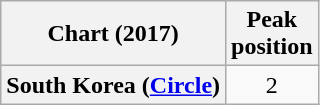<table class="wikitable plainrowheaders" style="text-align:center">
<tr>
<th scope="col">Chart (2017)</th>
<th scope="col">Peak<br>position</th>
</tr>
<tr>
<th scope="row">South Korea (<a href='#'>Circle</a>)</th>
<td>2</td>
</tr>
</table>
